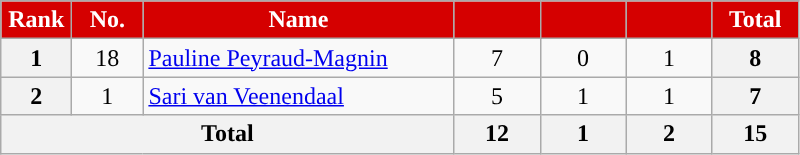<table class="wikitable" style="text-align:center; font-size:100%; ">
<tr>
<th style="background:#d50000; color:white; text-align:center; width:40px">Rank</th>
<th style="background:#d50000; color:white; text-align:center; width:40px">No.</th>
<th style="background:#d50000; color:white; text-align:center; width:200px">Name</th>
<th style="background:#d50000; color:white; text-align:center; width:50px;"><a href='#'></a></th>
<th style="background:#d50000; color:white; text-align:center; width:50px;"><a href='#'></a></th>
<th style="background:#d50000; color:white; text-align:center; width:50px;"><a href='#'></a></th>
<th style="background:#d50000; color:white; text-align:center; width:50px;">Total</th>
</tr>
<tr>
<th>1</th>
<td>18</td>
<td style="text-align:left;"> <a href='#'>Pauline Peyraud-Magnin</a></td>
<td>7</td>
<td>0</td>
<td>1</td>
<th>8</th>
</tr>
<tr>
<th>2</th>
<td>1</td>
<td style="text-align:left;"> <a href='#'>Sari van Veenendaal</a></td>
<td>5</td>
<td>1</td>
<td>1</td>
<th>7</th>
</tr>
<tr>
<th colspan="3">Total</th>
<th>12</th>
<th>1</th>
<th>2</th>
<th>15</th>
</tr>
</table>
